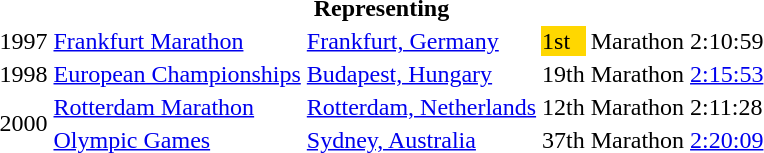<table>
<tr>
<th colspan="6">Representing </th>
</tr>
<tr>
<td>1997</td>
<td><a href='#'>Frankfurt Marathon</a></td>
<td><a href='#'>Frankfurt, Germany</a></td>
<td bgcolor="gold">1st</td>
<td>Marathon</td>
<td>2:10:59</td>
</tr>
<tr>
<td>1998</td>
<td><a href='#'>European Championships</a></td>
<td><a href='#'>Budapest, Hungary</a></td>
<td>19th</td>
<td>Marathon</td>
<td><a href='#'>2:15:53</a></td>
</tr>
<tr>
<td rowspan=2>2000</td>
<td><a href='#'>Rotterdam Marathon</a></td>
<td><a href='#'>Rotterdam, Netherlands</a></td>
<td>12th</td>
<td>Marathon</td>
<td>2:11:28</td>
</tr>
<tr>
<td><a href='#'>Olympic Games</a></td>
<td><a href='#'>Sydney, Australia</a></td>
<td>37th</td>
<td>Marathon</td>
<td><a href='#'>2:20:09</a></td>
</tr>
</table>
